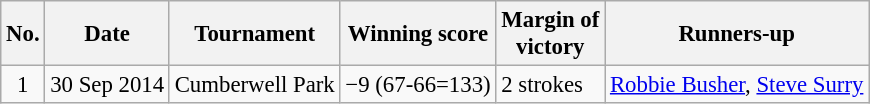<table class="wikitable" style="font-size:95%;">
<tr>
<th>No.</th>
<th>Date</th>
<th>Tournament</th>
<th>Winning score</th>
<th>Margin of<br>victory</th>
<th>Runners-up</th>
</tr>
<tr>
<td align=center>1</td>
<td align=right>30 Sep 2014</td>
<td>Cumberwell Park</td>
<td>−9 (67-66=133)</td>
<td>2 strokes</td>
<td> <a href='#'>Robbie Busher</a>,  <a href='#'>Steve Surry</a></td>
</tr>
</table>
